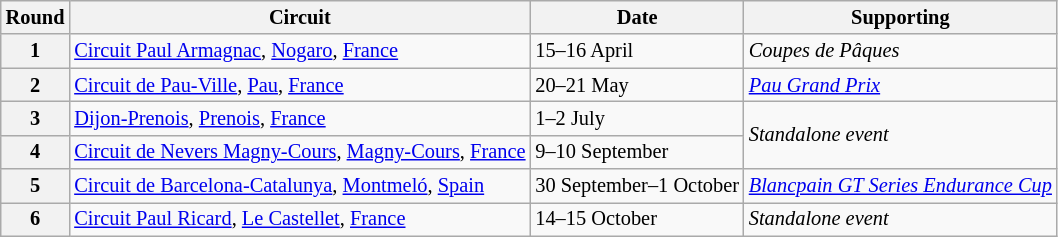<table class="wikitable" style="font-size: 85%;">
<tr>
<th>Round</th>
<th>Circuit</th>
<th>Date</th>
<th>Supporting</th>
</tr>
<tr>
<th>1</th>
<td> <a href='#'>Circuit Paul Armagnac</a>, <a href='#'>Nogaro</a>, <a href='#'>France</a></td>
<td>15–16 April</td>
<td><em>Coupes de Pâques</em></td>
</tr>
<tr>
<th>2</th>
<td> <a href='#'>Circuit de Pau-Ville</a>, <a href='#'>Pau</a>, <a href='#'>France</a></td>
<td>20–21 May</td>
<td><em><a href='#'>Pau Grand Prix</a></em></td>
</tr>
<tr>
<th>3</th>
<td> <a href='#'>Dijon-Prenois</a>, <a href='#'>Prenois</a>, <a href='#'>France</a></td>
<td>1–2 July</td>
<td rowspan=2><em>Standalone event</em></td>
</tr>
<tr>
<th>4</th>
<td> <a href='#'>Circuit de Nevers Magny-Cours</a>, <a href='#'>Magny-Cours</a>, <a href='#'>France</a></td>
<td>9–10 September</td>
</tr>
<tr>
<th>5</th>
<td> <a href='#'>Circuit de Barcelona-Catalunya</a>, <a href='#'>Montmeló</a>, <a href='#'>Spain</a></td>
<td>30 September–1 October</td>
<td><em><a href='#'>Blancpain GT Series Endurance Cup</a></em></td>
</tr>
<tr>
<th>6</th>
<td> <a href='#'>Circuit Paul Ricard</a>, <a href='#'>Le Castellet</a>, <a href='#'>France</a></td>
<td>14–15 October</td>
<td><em>Standalone event</em></td>
</tr>
</table>
